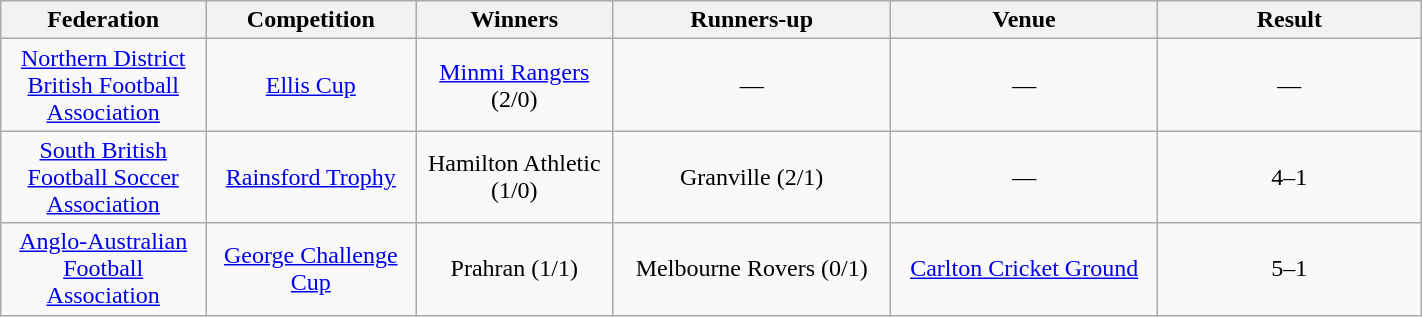<table class="wikitable" width="75%">
<tr>
<th style="width:10em">Federation</th>
<th style="width:10em">Competition</th>
<th style="width:10em">Winners</th>
<th style="width:15em">Runners-up</th>
<th style="width:15em">Venue</th>
<th style="width:15em">Result</th>
</tr>
<tr>
<td align="center"><a href='#'>Northern District British Football Association</a></td>
<td align="center"><a href='#'>Ellis Cup</a></td>
<td align="center"><a href='#'>Minmi Rangers</a> (2/0)</td>
<td align="center">—</td>
<td align="center">—</td>
<td align="center">—</td>
</tr>
<tr>
<td align="center"><a href='#'>South British Football Soccer Association</a></td>
<td align="center"><a href='#'>Rainsford Trophy</a></td>
<td align="center">Hamilton Athletic (1/0)</td>
<td align="center">Granville (2/1)</td>
<td align="center">—</td>
<td align="center">4–1</td>
</tr>
<tr>
<td align="center"><a href='#'>Anglo-Australian Football Association</a></td>
<td align="center"><a href='#'>George Challenge Cup</a></td>
<td align="center">Prahran (1/1)</td>
<td align="center">Melbourne Rovers (0/1)</td>
<td align="center"><a href='#'>Carlton Cricket Ground</a></td>
<td align="center">5–1</td>
</tr>
</table>
